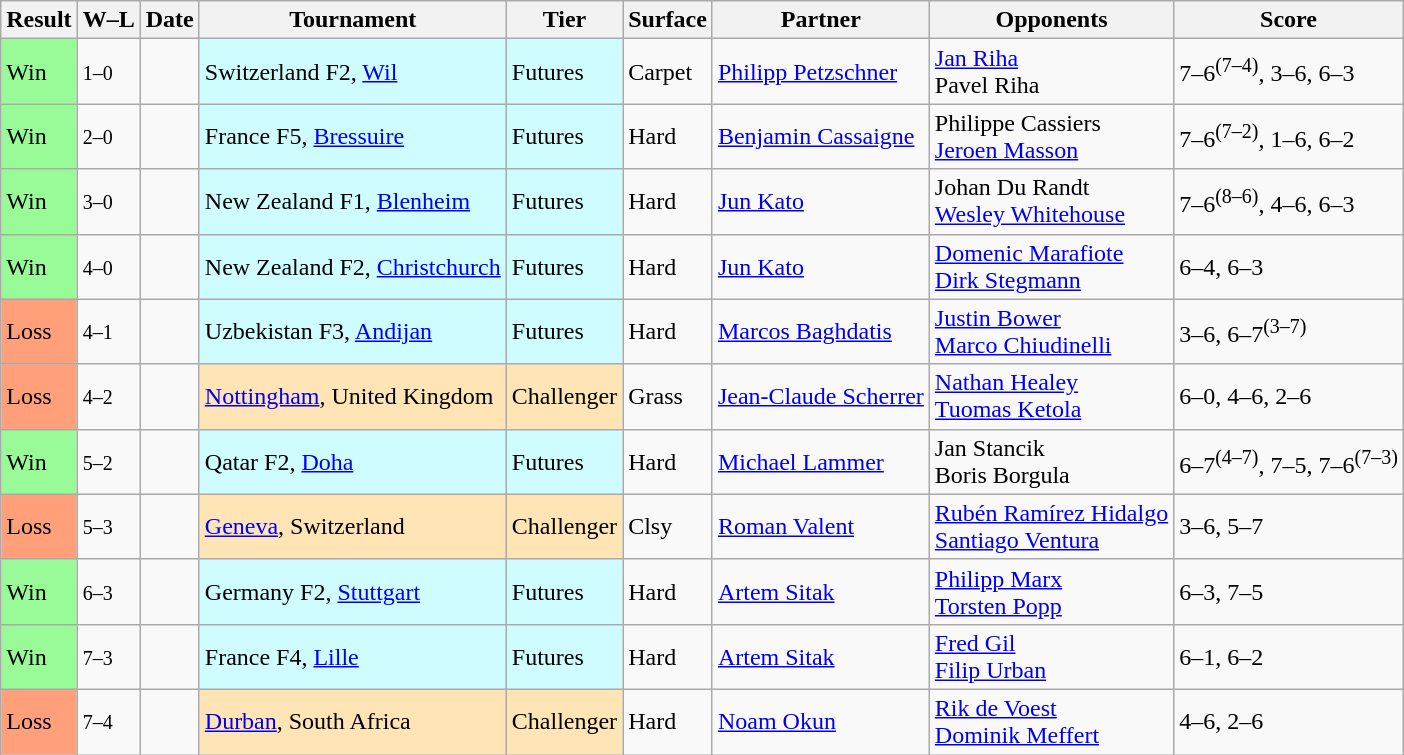<table class="sortable wikitable">
<tr>
<th>Result</th>
<th class="unsortable">W–L</th>
<th>Date</th>
<th>Tournament</th>
<th>Tier</th>
<th>Surface</th>
<th>Partner</th>
<th>Opponents</th>
<th class="unsortable">Score</th>
</tr>
<tr>
<td style="background:#98fb98;">Win</td>
<td><small>1–0</small></td>
<td></td>
<td style="background:#cffcff;">Switzerland F2, <a href='#'>Wil</a></td>
<td style="background:#cffcff;">Futures</td>
<td>Carpet</td>
<td> <a href='#'>Philipp Petzschner</a></td>
<td> <a href='#'>Jan Riha</a> <br>  Pavel Riha</td>
<td>7–6<sup>(7–4)</sup>, 3–6, 6–3</td>
</tr>
<tr>
<td style="background:#98fb98;">Win</td>
<td><small>2–0</small></td>
<td></td>
<td style="background:#cffcff;">France F5, <a href='#'>Bressuire</a></td>
<td style="background:#cffcff;">Futures</td>
<td>Hard</td>
<td> <a href='#'>Benjamin Cassaigne</a></td>
<td> Philippe Cassiers <br>  <a href='#'>Jeroen Masson</a></td>
<td>7–6<sup>(7–2)</sup>, 1–6, 6–2</td>
</tr>
<tr>
<td style="background:#98fb98;">Win</td>
<td><small>3–0</small></td>
<td></td>
<td style="background:#cffcff;">New Zealand F1, <a href='#'>Blenheim</a></td>
<td style="background:#cffcff;">Futures</td>
<td>Hard</td>
<td> <a href='#'>Jun Kato</a></td>
<td> Johan Du Randt <br>  <a href='#'>Wesley Whitehouse</a></td>
<td>7–6<sup>(8–6)</sup>, 4–6, 6–3</td>
</tr>
<tr>
<td style="background:#98fb98;">Win</td>
<td><small>4–0</small></td>
<td></td>
<td style="background:#cffcff;">New Zealand F2, <a href='#'>Christchurch</a></td>
<td style="background:#cffcff;">Futures</td>
<td>Hard</td>
<td> <a href='#'>Jun Kato</a></td>
<td> <a href='#'>Domenic Marafiote</a> <br>  <a href='#'>Dirk Stegmann</a></td>
<td>6–4, 6–3</td>
</tr>
<tr>
<td style="background:#ffa07a;">Loss</td>
<td><small>4–1</small></td>
<td></td>
<td style="background:#cffcff;">Uzbekistan F3, <a href='#'>Andijan</a></td>
<td style="background:#cffcff;">Futures</td>
<td>Hard</td>
<td> <a href='#'>Marcos Baghdatis</a></td>
<td> <a href='#'>Justin Bower</a> <br>  <a href='#'>Marco Chiudinelli</a></td>
<td>3–6, 6–7<sup>(3–7)</sup></td>
</tr>
<tr>
<td style="background:#ffa07a;">Loss</td>
<td><small>4–2</small></td>
<td></td>
<td style="background:moccasin;"><a href='#'>Nottingham</a>, United Kingdom</td>
<td style="background:moccasin;">Challenger</td>
<td>Grass</td>
<td> <a href='#'>Jean-Claude Scherrer</a></td>
<td> <a href='#'>Nathan Healey</a> <br>  <a href='#'>Tuomas Ketola</a></td>
<td>6–0, 4–6, 2–6</td>
</tr>
<tr>
<td style="background:#98fb98;">Win</td>
<td><small>5–2</small></td>
<td></td>
<td style="background:#cffcff;">Qatar F2, <a href='#'>Doha</a></td>
<td style="background:#cffcff;">Futures</td>
<td>Hard</td>
<td> <a href='#'>Michael Lammer</a></td>
<td> Jan Stancik <br>  Boris Borgula</td>
<td>6–7<sup>(4–7)</sup>, 7–5, 7–6<sup>(7–3)</sup></td>
</tr>
<tr>
<td style="background:#ffa07a;">Loss</td>
<td><small>5–3</small></td>
<td></td>
<td style="background:moccasin;"><a href='#'>Geneva</a>, Switzerland</td>
<td style="background:moccasin;">Challenger</td>
<td>Clsy</td>
<td> <a href='#'>Roman Valent</a></td>
<td> <a href='#'>Rubén Ramírez Hidalgo</a> <br>  <a href='#'>Santiago Ventura</a></td>
<td>3–6, 5–7</td>
</tr>
<tr>
<td style="background:#98fb98;">Win</td>
<td><small>6–3</small></td>
<td></td>
<td style="background:#cffcff;">Germany F2, <a href='#'>Stuttgart</a></td>
<td style="background:#cffcff;">Futures</td>
<td>Hard</td>
<td> <a href='#'>Artem Sitak</a></td>
<td> <a href='#'>Philipp Marx</a> <br>  <a href='#'>Torsten Popp</a></td>
<td>6–3, 7–5</td>
</tr>
<tr>
<td style="background:#98fb98;">Win</td>
<td><small>7–3</small></td>
<td></td>
<td style="background:#cffcff;">France F4, <a href='#'>Lille</a></td>
<td style="background:#cffcff;">Futures</td>
<td>Hard</td>
<td> <a href='#'>Artem Sitak</a></td>
<td> <a href='#'>Fred Gil</a> <br>  <a href='#'>Filip Urban</a></td>
<td>6–1, 6–2</td>
</tr>
<tr>
<td style="background:#ffa07a;">Loss</td>
<td><small>7–4</small></td>
<td></td>
<td style="background:moccasin;"><a href='#'>Durban</a>, South Africa</td>
<td style="background:moccasin;">Challenger</td>
<td>Hard</td>
<td> <a href='#'>Noam Okun</a></td>
<td> <a href='#'>Rik de Voest</a> <br>  <a href='#'>Dominik Meffert</a></td>
<td>4–6, 2–6</td>
</tr>
</table>
